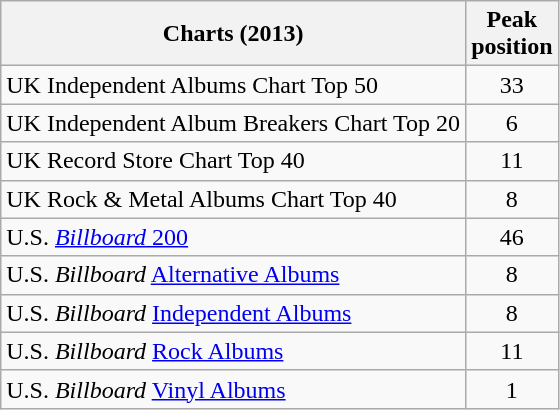<table class="wikitable">
<tr>
<th>Charts (2013)</th>
<th>Peak<br>position</th>
</tr>
<tr>
<td>UK Independent Albums Chart Top 50</td>
<td style="text-align:center;">33</td>
</tr>
<tr>
<td>UK Independent Album Breakers Chart Top 20</td>
<td style="text-align:center;">6</td>
</tr>
<tr>
<td>UK Record Store Chart Top 40</td>
<td style="text-align:center;">11</td>
</tr>
<tr>
<td>UK Rock & Metal Albums Chart Top 40</td>
<td style="text-align:center;">8</td>
</tr>
<tr>
<td>U.S. <a href='#'><em>Billboard</em> 200</a></td>
<td style="text-align:center;">46</td>
</tr>
<tr>
<td>U.S. <em>Billboard</em> <a href='#'>Alternative Albums</a></td>
<td style="text-align:center;">8</td>
</tr>
<tr>
<td>U.S. <em>Billboard</em> <a href='#'>Independent Albums</a></td>
<td style="text-align:center;">8</td>
</tr>
<tr>
<td>U.S. <em>Billboard</em> <a href='#'>Rock Albums</a></td>
<td style="text-align:center;">11</td>
</tr>
<tr>
<td>U.S. <em>Billboard</em> <a href='#'>Vinyl Albums</a></td>
<td style="text-align:center;">1</td>
</tr>
</table>
